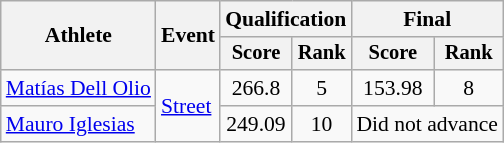<table class=wikitable style=text-align:center;font-size:90%>
<tr>
<th rowspan=2>Athlete</th>
<th rowspan=2>Event</th>
<th colspan=2>Qualification</th>
<th colspan=2>Final</th>
</tr>
<tr style=font-size:95%>
<th>Score</th>
<th>Rank</th>
<th>Score</th>
<th>Rank</th>
</tr>
<tr>
<td align=left><a href='#'>Matías Dell Olio</a></td>
<td align=left rowspan=2><a href='#'>Street</a></td>
<td>266.8</td>
<td>5</td>
<td>153.98</td>
<td>8</td>
</tr>
<tr>
<td align=left><a href='#'>Mauro Iglesias</a></td>
<td>249.09</td>
<td>10</td>
<td colspan=2>Did not advance</td>
</tr>
</table>
